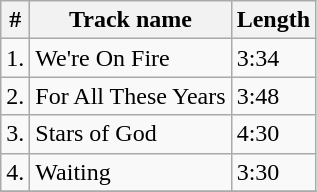<table class="wikitable">
<tr>
<th>#</th>
<th>Track name</th>
<th>Length</th>
</tr>
<tr>
<td>1.</td>
<td>We're On Fire</td>
<td>3:34</td>
</tr>
<tr>
<td>2.</td>
<td>For All These Years</td>
<td>3:48</td>
</tr>
<tr>
<td>3.</td>
<td>Stars of God</td>
<td>4:30</td>
</tr>
<tr>
<td>4.</td>
<td>Waiting</td>
<td>3:30</td>
</tr>
<tr>
</tr>
</table>
